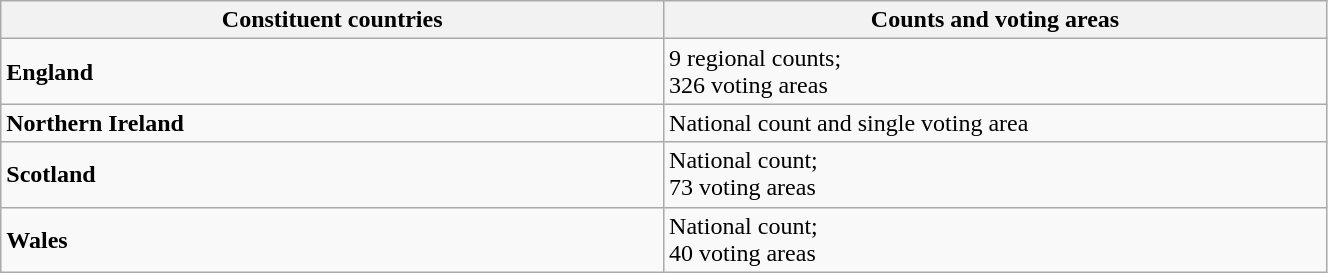<table class="wikitable" style="width:70%;">
<tr>
<th width=35%>Constituent countries</th>
<th width=35%>Counts and voting areas</th>
</tr>
<tr>
<td><strong>England</strong> <br></td>
<td>9 regional counts;<br>326 voting areas</td>
</tr>
<tr>
<td><strong>Northern Ireland</strong></td>
<td>National count and single voting area</td>
</tr>
<tr>
<td><strong>Scotland</strong></td>
<td>National count;<br>73 voting areas</td>
</tr>
<tr>
<td><strong>Wales</strong></td>
<td>National count;<br>40 voting areas</td>
</tr>
</table>
